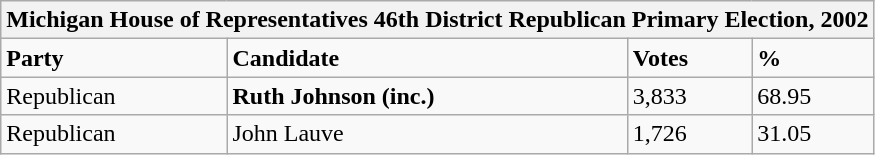<table class="wikitable">
<tr>
<th colspan="4">Michigan House of Representatives 46th District Republican Primary Election, 2002</th>
</tr>
<tr>
<td><strong>Party</strong></td>
<td><strong>Candidate</strong></td>
<td><strong>Votes</strong></td>
<td><strong>%</strong></td>
</tr>
<tr>
<td>Republican</td>
<td><strong>Ruth Johnson (inc.)</strong></td>
<td>3,833</td>
<td>68.95</td>
</tr>
<tr>
<td>Republican</td>
<td>John Lauve</td>
<td>1,726</td>
<td>31.05</td>
</tr>
</table>
